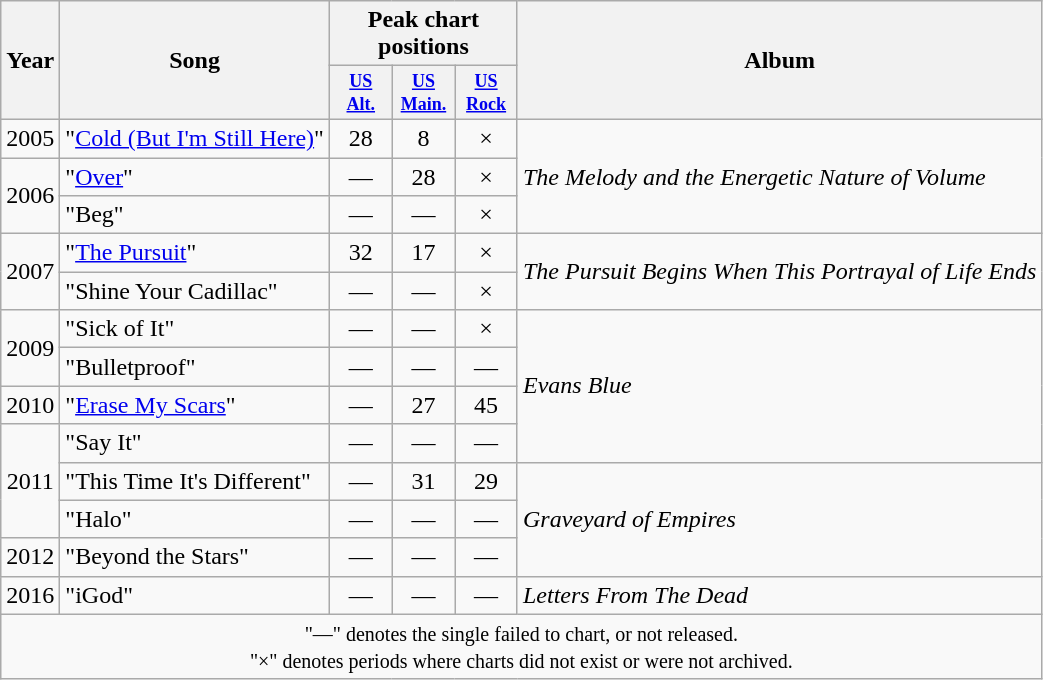<table class="wikitable">
<tr>
<th rowspan="2">Year</th>
<th rowspan="2">Song</th>
<th colspan="3">Peak chart positions</th>
<th rowspan="2">Album</th>
</tr>
<tr>
<th style="width:3em;font-size:75%"><a href='#'>US<br>Alt.</a><br></th>
<th style="width:3em;font-size:75%"><a href='#'>US<br>Main.</a><br></th>
<th style="width:3em;font-size:75%"><a href='#'>US<br>Rock</a><br></th>
</tr>
<tr>
<td align="center">2005</td>
<td>"<a href='#'>Cold (But I'm Still Here)</a>"</td>
<td style="text-align:center;">28</td>
<td style="text-align:center;">8</td>
<td style="text-align:center;">×</td>
<td rowspan="3"><em>The Melody and the Energetic Nature of Volume</em></td>
</tr>
<tr>
<td align="center" rowspan="2">2006</td>
<td>"<a href='#'>Over</a>"</td>
<td style="text-align:center;">—</td>
<td style="text-align:center;">28</td>
<td style="text-align:center;">×</td>
</tr>
<tr>
<td>"Beg"</td>
<td style="text-align:center;">—</td>
<td style="text-align:center;">—</td>
<td style="text-align:center;">×</td>
</tr>
<tr>
<td align="center" rowspan="2">2007</td>
<td>"<a href='#'>The Pursuit</a>"</td>
<td style="text-align:center;">32</td>
<td style="text-align:center;">17</td>
<td style="text-align:center;">×</td>
<td rowspan="2"><em>The Pursuit Begins When This Portrayal of Life Ends</em></td>
</tr>
<tr>
<td>"Shine Your Cadillac"</td>
<td style="text-align:center;">—</td>
<td style="text-align:center;">—</td>
<td style="text-align:center;">×</td>
</tr>
<tr>
<td align="center" rowspan="2">2009</td>
<td>"Sick of It"</td>
<td style="text-align:center;">—</td>
<td style="text-align:center;">—</td>
<td style="text-align:center;">×</td>
<td rowspan="4"><em>Evans Blue</em></td>
</tr>
<tr>
<td>"Bulletproof"</td>
<td style="text-align:center;">—</td>
<td style="text-align:center;">—</td>
<td style="text-align:center;">—</td>
</tr>
<tr>
<td align="center">2010</td>
<td>"<a href='#'>Erase My Scars</a>"</td>
<td style="text-align:center;">—</td>
<td style="text-align:center;">27</td>
<td style="text-align:center;">45</td>
</tr>
<tr>
<td align="center" rowspan="3">2011</td>
<td>"Say It"</td>
<td style="text-align:center;">—</td>
<td style="text-align:center;">—</td>
<td style="text-align:center;">—</td>
</tr>
<tr>
<td>"This Time It's Different"</td>
<td style="text-align:center;">—</td>
<td style="text-align:center;">31</td>
<td style="text-align:center;">29</td>
<td rowspan="3"><em>Graveyard of Empires</em></td>
</tr>
<tr>
<td>"Halo"</td>
<td style="text-align:center;">—</td>
<td style="text-align:center;">—</td>
<td style="text-align:center;">—</td>
</tr>
<tr>
<td>2012</td>
<td>"Beyond the Stars"</td>
<td style="text-align:center;">—</td>
<td style="text-align:center;">—</td>
<td style="text-align:center;">—</td>
</tr>
<tr>
<td>2016</td>
<td>"iGod"</td>
<td style="text-align:center;">—</td>
<td style="text-align:center;">—</td>
<td style="text-align:center;">—</td>
<td rowspan="1"><em>Letters From The Dead</em></td>
</tr>
<tr>
<td colspan="15" align="center"><small>"—" denotes the single failed to chart, or not released.</small><br><small>"×" denotes periods where charts did not exist or were not archived.</small></td>
</tr>
</table>
